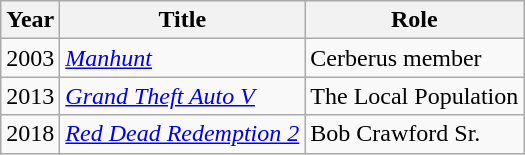<table class="wikitable sortable">
<tr>
<th>Year</th>
<th>Title</th>
<th>Role</th>
</tr>
<tr>
<td>2003</td>
<td><em><a href='#'>Manhunt</a></em></td>
<td>Cerberus member</td>
</tr>
<tr>
<td>2013</td>
<td><em><a href='#'>Grand Theft Auto V</a></em></td>
<td>The Local Population</td>
</tr>
<tr>
<td>2018</td>
<td><em><a href='#'>Red Dead Redemption 2</a></em></td>
<td>Bob Crawford Sr.</td>
</tr>
</table>
